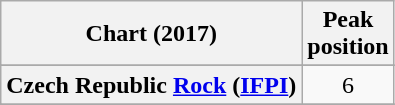<table class="wikitable sortable plainrowheaders">
<tr>
<th>Chart (2017)</th>
<th>Peak<br>position</th>
</tr>
<tr>
</tr>
<tr>
<th scope="row">Czech Republic <a href='#'>Rock</a> (<a href='#'>IFPI</a>)</th>
<td style="text-align:center">6</td>
</tr>
<tr>
</tr>
<tr>
</tr>
<tr>
</tr>
</table>
